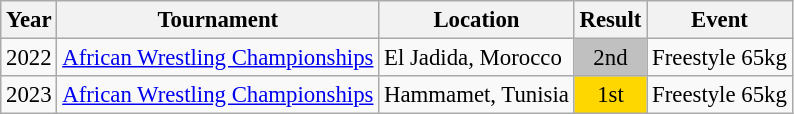<table class="wikitable" style="font-size:95%;">
<tr>
<th>Year</th>
<th>Tournament</th>
<th>Location</th>
<th>Result</th>
<th>Event</th>
</tr>
<tr>
<td>2022</td>
<td><a href='#'>African Wrestling Championships</a></td>
<td>El Jadida, Morocco</td>
<td align="center" bgcolor="silver">2nd</td>
<td>Freestyle 65kg</td>
</tr>
<tr>
<td>2023</td>
<td><a href='#'>African Wrestling Championships</a></td>
<td>Hammamet, Tunisia</td>
<td align="center" bgcolor="gold">1st</td>
<td>Freestyle 65kg</td>
</tr>
</table>
